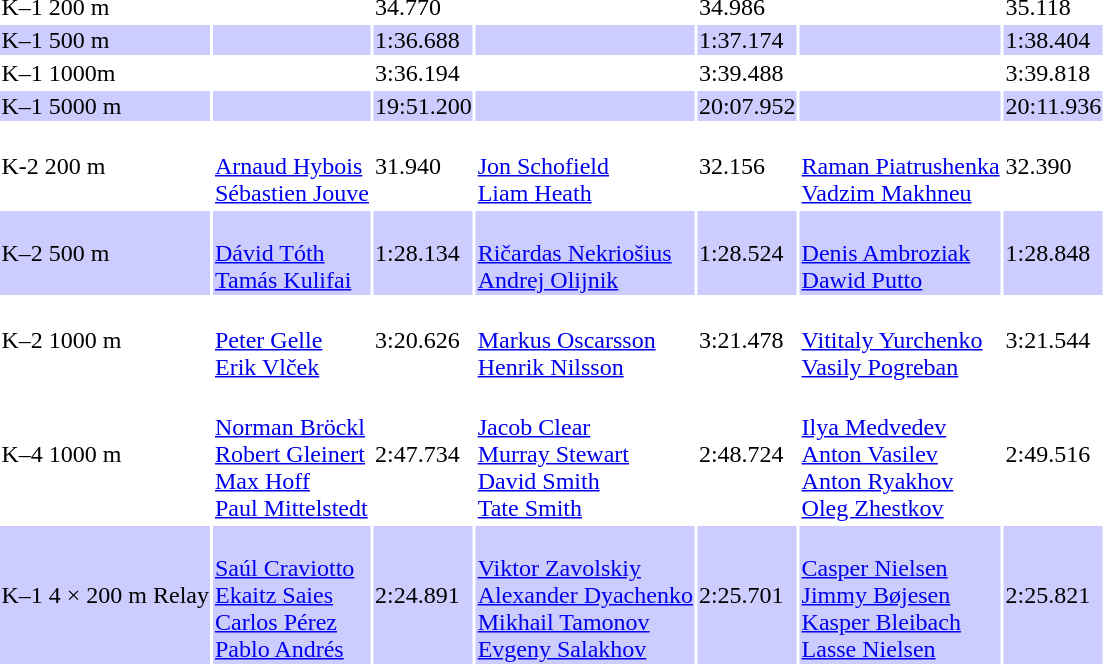<table>
<tr>
<td>K–1 200 m</td>
<td></td>
<td>34.770</td>
<td></td>
<td>34.986</td>
<td></td>
<td>35.118</td>
</tr>
<tr bgcolor=ccccff>
<td>K–1 500 m</td>
<td></td>
<td>1:36.688</td>
<td></td>
<td>1:37.174</td>
<td></td>
<td>1:38.404</td>
</tr>
<tr>
<td>K–1 1000m</td>
<td></td>
<td>3:36.194</td>
<td></td>
<td>3:39.488</td>
<td></td>
<td>3:39.818</td>
</tr>
<tr bgcolor=ccccff>
<td>K–1 5000 m</td>
<td></td>
<td>19:51.200</td>
<td></td>
<td>20:07.952</td>
<td></td>
<td>20:11.936</td>
</tr>
<tr>
<td>K-2 200 m</td>
<td><br><a href='#'>Arnaud Hybois</a><br><a href='#'>Sébastien Jouve</a></td>
<td>31.940</td>
<td><br><a href='#'>Jon Schofield</a><br><a href='#'>Liam Heath</a></td>
<td>32.156</td>
<td><br><a href='#'>Raman Piatrushenka</a><br><a href='#'>Vadzim Makhneu</a></td>
<td>32.390</td>
</tr>
<tr bgcolor=ccccff>
<td>K–2 500 m</td>
<td><br><a href='#'>Dávid Tóth</a><br><a href='#'>Tamás Kulifai</a></td>
<td>1:28.134</td>
<td><br><a href='#'>Ričardas Nekriošius</a><br><a href='#'>Andrej Olijnik</a></td>
<td>1:28.524</td>
<td><br><a href='#'>Denis Ambroziak</a><br><a href='#'>Dawid Putto</a></td>
<td>1:28.848</td>
</tr>
<tr>
<td>K–2 1000 m</td>
<td><br><a href='#'>Peter Gelle</a><br><a href='#'>Erik Vlček</a></td>
<td>3:20.626</td>
<td><br><a href='#'>Markus Oscarsson</a><br><a href='#'>Henrik Nilsson</a></td>
<td>3:21.478</td>
<td><br><a href='#'>Vititaly Yurchenko</a><br><a href='#'>Vasily Pogreban</a></td>
<td>3:21.544</td>
</tr>
<tr>
<td>K–4 1000 m</td>
<td><br><a href='#'>Norman Bröckl</a><br><a href='#'>Robert Gleinert</a><br><a href='#'>Max Hoff</a><br><a href='#'>Paul Mittelstedt</a></td>
<td>2:47.734</td>
<td><br><a href='#'>Jacob Clear</a><br><a href='#'>Murray Stewart</a><br><a href='#'>David Smith</a><br><a href='#'>Tate Smith</a></td>
<td>2:48.724</td>
<td><br><a href='#'>Ilya Medvedev</a><br><a href='#'>Anton Vasilev</a><br><a href='#'>Anton Ryakhov</a><br><a href='#'>Oleg Zhestkov</a></td>
<td>2:49.516</td>
</tr>
<tr bgcolor=ccccff>
<td>K–1 4 × 200 m Relay</td>
<td><br><a href='#'>Saúl Craviotto</a><br><a href='#'>Ekaitz Saies</a><br><a href='#'>Carlos Pérez</a><br><a href='#'>Pablo Andrés</a></td>
<td>2:24.891</td>
<td><br><a href='#'>Viktor Zavolskiy</a><br><a href='#'>Alexander Dyachenko</a><br><a href='#'>Mikhail Tamonov</a><br><a href='#'>Evgeny Salakhov</a></td>
<td>2:25.701</td>
<td><br><a href='#'>Casper Nielsen</a><br><a href='#'>Jimmy Bøjesen</a><br><a href='#'>Kasper Bleibach</a><br><a href='#'>Lasse Nielsen</a></td>
<td>2:25.821</td>
</tr>
</table>
